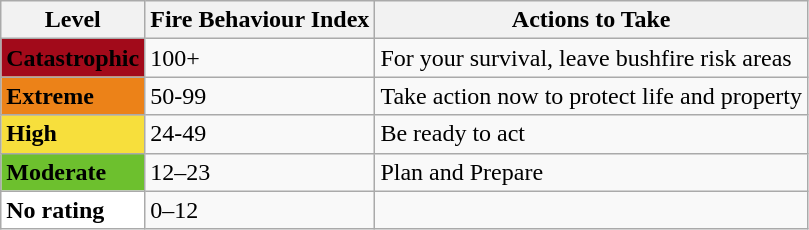<table class="wikitable">
<tr>
<th>Level</th>
<th>Fire Behaviour Index</th>
<th>Actions to Take</th>
</tr>
<tr>
<td style="background:#a20a1a"><strong>Catastrophic</strong></td>
<td>100+</td>
<td>For your survival, leave bushfire risk areas</td>
</tr>
<tr>
<td style="background:#ec8218"><strong>Extreme</strong></td>
<td>50-99</td>
<td>Take action now to protect life and property</td>
</tr>
<tr>
<td style="background:#f7df3c"><strong>High</strong></td>
<td>24-49</td>
<td>Be ready to act</td>
</tr>
<tr>
<td style="background:#6dc02e"><strong>Moderate</strong></td>
<td>12–23</td>
<td>Plan and Prepare</td>
</tr>
<tr>
<td style="background:white"><strong>No rating</strong></td>
<td>0–12</td>
<td></td>
</tr>
</table>
